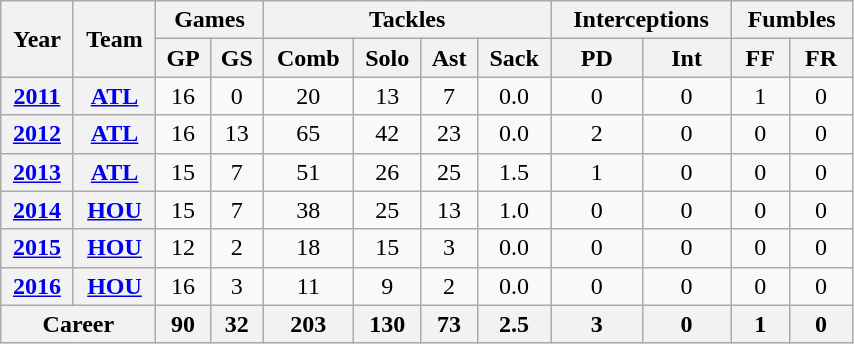<table class= "wikitable" float="left" border="1" style="text-align:center; width:45%;">
<tr>
<th rowspan="2">Year</th>
<th rowspan="2">Team</th>
<th colspan="2">Games</th>
<th colspan="4">Tackles</th>
<th colspan="2">Interceptions</th>
<th colspan="2">Fumbles</th>
</tr>
<tr>
<th>GP</th>
<th>GS</th>
<th>Comb</th>
<th>Solo</th>
<th>Ast</th>
<th>Sack</th>
<th>PD</th>
<th>Int</th>
<th>FF</th>
<th>FR</th>
</tr>
<tr>
<th><a href='#'>2011</a></th>
<th><a href='#'>ATL</a></th>
<td>16</td>
<td>0</td>
<td>20</td>
<td>13</td>
<td>7</td>
<td>0.0</td>
<td>0</td>
<td>0</td>
<td>1</td>
<td>0</td>
</tr>
<tr>
<th><a href='#'>2012</a></th>
<th><a href='#'>ATL</a></th>
<td>16</td>
<td>13</td>
<td>65</td>
<td>42</td>
<td>23</td>
<td>0.0</td>
<td>2</td>
<td>0</td>
<td>0</td>
<td>0</td>
</tr>
<tr>
<th><a href='#'>2013</a></th>
<th><a href='#'>ATL</a></th>
<td>15</td>
<td>7</td>
<td>51</td>
<td>26</td>
<td>25</td>
<td>1.5</td>
<td>1</td>
<td>0</td>
<td>0</td>
<td>0</td>
</tr>
<tr>
<th><a href='#'>2014</a></th>
<th><a href='#'>HOU</a></th>
<td>15</td>
<td>7</td>
<td>38</td>
<td>25</td>
<td>13</td>
<td>1.0</td>
<td>0</td>
<td>0</td>
<td>0</td>
<td>0</td>
</tr>
<tr>
<th><a href='#'>2015</a></th>
<th><a href='#'>HOU</a></th>
<td>12</td>
<td>2</td>
<td>18</td>
<td>15</td>
<td>3</td>
<td>0.0</td>
<td>0</td>
<td>0</td>
<td>0</td>
<td>0</td>
</tr>
<tr>
<th><a href='#'>2016</a></th>
<th><a href='#'>HOU</a></th>
<td>16</td>
<td>3</td>
<td>11</td>
<td>9</td>
<td>2</td>
<td>0.0</td>
<td>0</td>
<td>0</td>
<td>0</td>
<td>0</td>
</tr>
<tr>
<th colspan="2">Career</th>
<th>90</th>
<th>32</th>
<th>203</th>
<th>130</th>
<th>73</th>
<th>2.5</th>
<th>3</th>
<th>0</th>
<th>1</th>
<th>0</th>
</tr>
</table>
